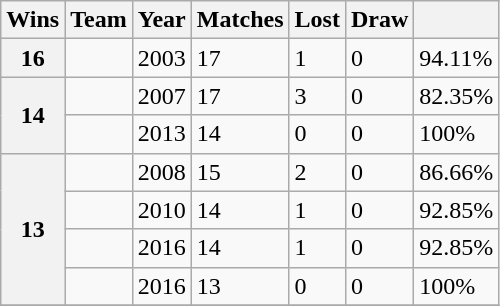<table class="wikitable sortable">
<tr>
<th>Wins</th>
<th>Team</th>
<th>Year</th>
<th>Matches</th>
<th>Lost</th>
<th>Draw</th>
<th></th>
</tr>
<tr>
<th>16</th>
<td></td>
<td>2003</td>
<td>17</td>
<td>1</td>
<td>0</td>
<td>94.11%</td>
</tr>
<tr>
<th rowspan="2">14</th>
<td></td>
<td>2007</td>
<td>17</td>
<td>3</td>
<td>0</td>
<td>82.35%</td>
</tr>
<tr>
<td></td>
<td>2013</td>
<td>14</td>
<td>0</td>
<td>0</td>
<td>100%</td>
</tr>
<tr>
<th rowspan="4">13</th>
<td></td>
<td>2008</td>
<td>15</td>
<td>2</td>
<td>0</td>
<td>86.66%</td>
</tr>
<tr>
<td></td>
<td>2010</td>
<td>14</td>
<td>1</td>
<td>0</td>
<td>92.85%</td>
</tr>
<tr>
<td></td>
<td>2016</td>
<td>14</td>
<td>1</td>
<td>0</td>
<td>92.85%</td>
</tr>
<tr>
<td></td>
<td>2016</td>
<td>13</td>
<td>0</td>
<td>0</td>
<td>100%</td>
</tr>
<tr>
</tr>
</table>
